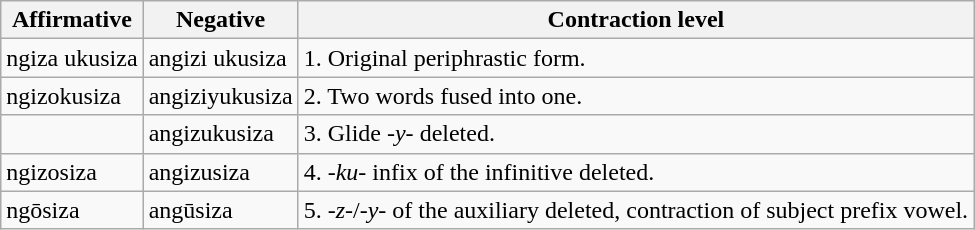<table class="wikitable">
<tr>
<th>Affirmative</th>
<th>Negative</th>
<th>Contraction level</th>
</tr>
<tr>
<td>ngiza ukusiza</td>
<td>angizi ukusiza</td>
<td>1. Original periphrastic form.</td>
</tr>
<tr>
<td>ngizokusiza</td>
<td>angiziyukusiza</td>
<td>2. Two words fused into one.</td>
</tr>
<tr>
<td></td>
<td>angizukusiza</td>
<td>3. Glide <em>-y-</em> deleted.</td>
</tr>
<tr>
<td>ngizosiza</td>
<td>angizusiza</td>
<td>4. <em>-ku-</em> infix of the infinitive deleted.</td>
</tr>
<tr>
<td>ngōsiza</td>
<td>angūsiza</td>
<td>5. <em>-z-</em>/<em>-y-</em> of the auxiliary deleted, contraction of subject prefix vowel.</td>
</tr>
</table>
